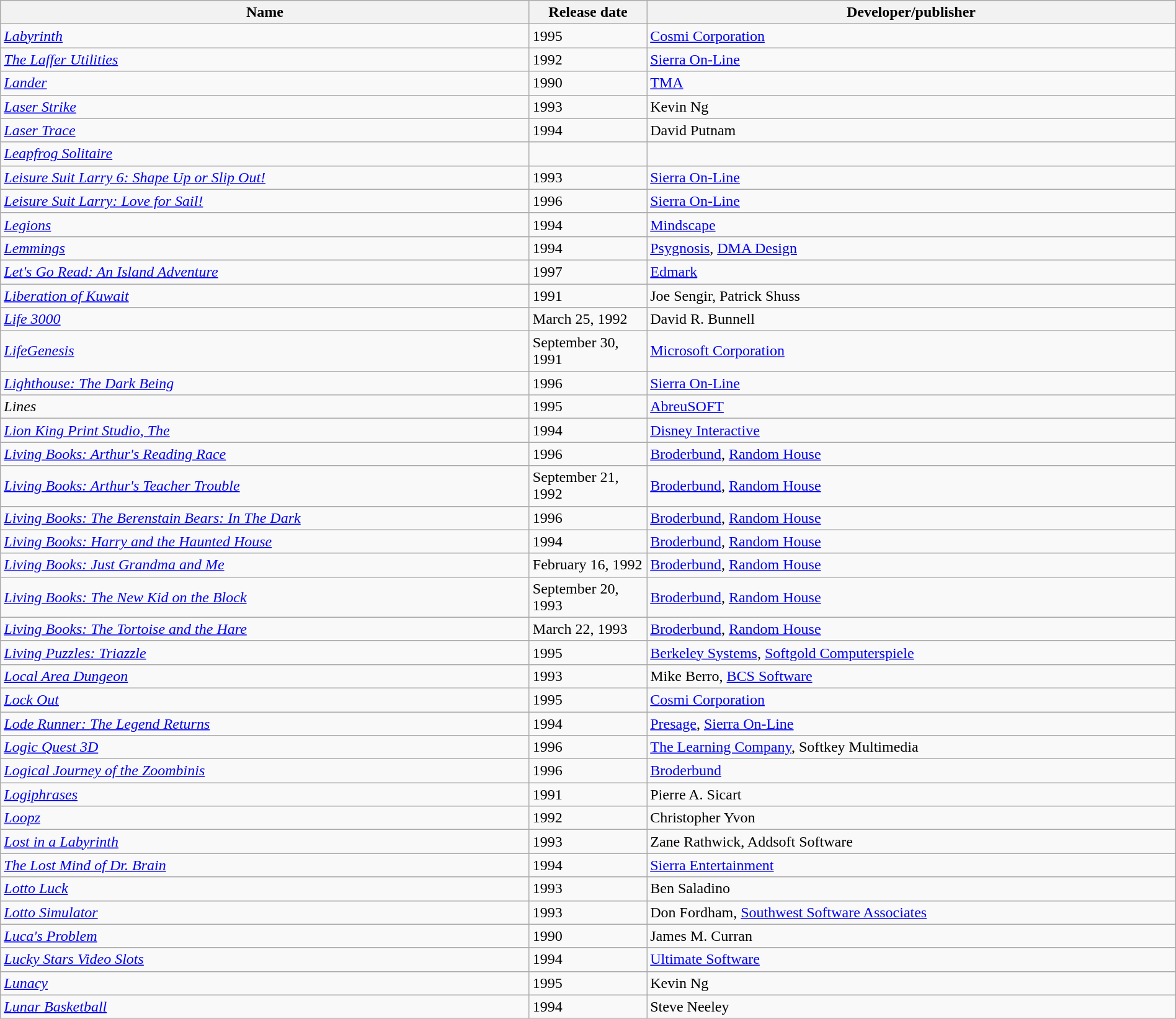<table class="wikitable sortable" style="width:100%;">
<tr>
<th style="width:45%;">Name</th>
<th style="width:10%;">Release date</th>
<th style="width:45%;">Developer/publisher</th>
</tr>
<tr>
<td><em><a href='#'>Labyrinth</a></em></td>
<td>1995</td>
<td><a href='#'>Cosmi Corporation</a></td>
</tr>
<tr>
<td><em><a href='#'>The Laffer Utilities</a></em></td>
<td>1992</td>
<td><a href='#'>Sierra On-Line</a></td>
</tr>
<tr>
<td><em><a href='#'>Lander</a></em></td>
<td>1990</td>
<td><a href='#'>TMA</a></td>
</tr>
<tr>
<td><em><a href='#'>Laser Strike</a></em></td>
<td>1993</td>
<td>Kevin Ng</td>
</tr>
<tr>
<td><em><a href='#'>Laser Trace</a></em></td>
<td>1994</td>
<td>David Putnam</td>
</tr>
<tr>
<td><em><a href='#'>Leapfrog Solitaire</a></em></td>
<td></td>
<td></td>
</tr>
<tr>
<td><em><a href='#'>Leisure Suit Larry 6: Shape Up or Slip Out!</a></em></td>
<td>1993</td>
<td><a href='#'>Sierra On-Line</a></td>
</tr>
<tr>
<td><em><a href='#'>Leisure Suit Larry: Love for Sail!</a></em></td>
<td>1996</td>
<td><a href='#'>Sierra On-Line</a></td>
</tr>
<tr>
<td><em><a href='#'>Legions</a></em></td>
<td>1994</td>
<td><a href='#'>Mindscape</a></td>
</tr>
<tr>
<td><em><a href='#'>Lemmings</a></em></td>
<td>1994</td>
<td><a href='#'>Psygnosis</a>, <a href='#'>DMA Design</a></td>
</tr>
<tr>
<td><em><a href='#'>Let's Go Read: An Island Adventure</a></em></td>
<td>1997</td>
<td><a href='#'>Edmark</a></td>
</tr>
<tr>
<td><em><a href='#'>Liberation of Kuwait</a></em></td>
<td>1991</td>
<td>Joe Sengir, Patrick Shuss</td>
</tr>
<tr>
<td><em><a href='#'>Life 3000</a></em></td>
<td>March 25, 1992</td>
<td>David R. Bunnell</td>
</tr>
<tr>
<td><em><a href='#'>LifeGenesis</a></em></td>
<td>September 30, 1991</td>
<td><a href='#'>Microsoft Corporation</a></td>
</tr>
<tr>
<td><em><a href='#'>Lighthouse: The Dark Being</a></em></td>
<td>1996</td>
<td><a href='#'>Sierra On-Line</a></td>
</tr>
<tr>
<td><em>Lines</em></td>
<td>1995</td>
<td><a href='#'>AbreuSOFT</a></td>
</tr>
<tr>
<td><em><a href='#'>Lion King Print Studio, The</a></em></td>
<td>1994</td>
<td><a href='#'>Disney Interactive</a></td>
</tr>
<tr>
<td><em><a href='#'>Living Books: Arthur's Reading Race</a></em></td>
<td>1996</td>
<td><a href='#'>Broderbund</a>, <a href='#'>Random House</a></td>
</tr>
<tr>
<td><em><a href='#'>Living Books: Arthur's Teacher Trouble</a></em></td>
<td>September 21, 1992</td>
<td><a href='#'>Broderbund</a>, <a href='#'>Random House</a></td>
</tr>
<tr>
<td><em><a href='#'>Living Books: The Berenstain Bears: In The Dark</a></em></td>
<td>1996</td>
<td><a href='#'>Broderbund</a>, <a href='#'>Random House</a></td>
</tr>
<tr>
<td><em><a href='#'>Living Books: Harry and the Haunted House</a></em></td>
<td>1994</td>
<td><a href='#'>Broderbund</a>, <a href='#'>Random House</a></td>
</tr>
<tr>
<td><em><a href='#'>Living Books: Just Grandma and Me</a></em></td>
<td>February 16, 1992</td>
<td><a href='#'>Broderbund</a>, <a href='#'>Random House</a></td>
</tr>
<tr>
<td><em><a href='#'>Living Books: The New Kid on the Block</a></em></td>
<td>September 20, 1993</td>
<td><a href='#'>Broderbund</a>, <a href='#'>Random House</a></td>
</tr>
<tr>
<td><em><a href='#'>Living Books: The Tortoise and the Hare</a></em></td>
<td>March 22, 1993</td>
<td><a href='#'>Broderbund</a>, <a href='#'>Random House</a></td>
</tr>
<tr>
<td><em><a href='#'>Living Puzzles: Triazzle</a></em></td>
<td>1995</td>
<td><a href='#'>Berkeley Systems</a>, <a href='#'>Softgold Computerspiele</a></td>
</tr>
<tr>
<td><em><a href='#'>Local Area Dungeon</a></em></td>
<td>1993</td>
<td>Mike Berro, <a href='#'>BCS Software</a></td>
</tr>
<tr>
<td><em><a href='#'>Lock Out</a></em></td>
<td>1995</td>
<td><a href='#'>Cosmi Corporation</a></td>
</tr>
<tr>
<td><em><a href='#'>Lode Runner: The Legend Returns</a></em></td>
<td>1994</td>
<td><a href='#'>Presage</a>, <a href='#'>Sierra On-Line</a></td>
</tr>
<tr>
<td><em><a href='#'>Logic Quest 3D</a></em></td>
<td>1996</td>
<td><a href='#'>The Learning Company</a>, Softkey Multimedia</td>
</tr>
<tr>
<td><em><a href='#'>Logical Journey of the Zoombinis</a></em></td>
<td>1996</td>
<td><a href='#'>Broderbund</a></td>
</tr>
<tr>
<td><em><a href='#'>Logiphrases</a></em></td>
<td>1991</td>
<td>Pierre A. Sicart</td>
</tr>
<tr>
<td><em><a href='#'>Loopz</a></em></td>
<td>1992</td>
<td>Christopher Yvon</td>
</tr>
<tr>
<td><em><a href='#'>Lost in a Labyrinth</a></em></td>
<td>1993</td>
<td>Zane Rathwick, Addsoft Software</td>
</tr>
<tr>
<td><em><a href='#'>The Lost Mind of Dr. Brain</a></em></td>
<td>1994</td>
<td><a href='#'>Sierra Entertainment</a></td>
</tr>
<tr>
<td><em><a href='#'>Lotto Luck</a></em></td>
<td>1993</td>
<td>Ben Saladino</td>
</tr>
<tr>
<td><em><a href='#'>Lotto Simulator</a></em></td>
<td>1993</td>
<td>Don Fordham, <a href='#'>Southwest Software Associates</a></td>
</tr>
<tr>
<td><em><a href='#'>Luca's Problem</a></em></td>
<td>1990</td>
<td>James M. Curran</td>
</tr>
<tr>
<td><em><a href='#'>Lucky Stars Video Slots</a></em></td>
<td>1994</td>
<td><a href='#'>Ultimate Software</a></td>
</tr>
<tr>
<td><em><a href='#'>Lunacy</a></em></td>
<td>1995</td>
<td>Kevin Ng</td>
</tr>
<tr>
<td><em><a href='#'>Lunar Basketball</a></em></td>
<td>1994</td>
<td>Steve Neeley</td>
</tr>
</table>
